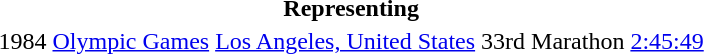<table>
<tr>
<th colspan="6">Representing </th>
</tr>
<tr>
<td>1984</td>
<td><a href='#'>Olympic Games</a></td>
<td><a href='#'>Los Angeles, United States</a></td>
<td>33rd</td>
<td>Marathon</td>
<td><a href='#'>2:45:49</a></td>
</tr>
</table>
